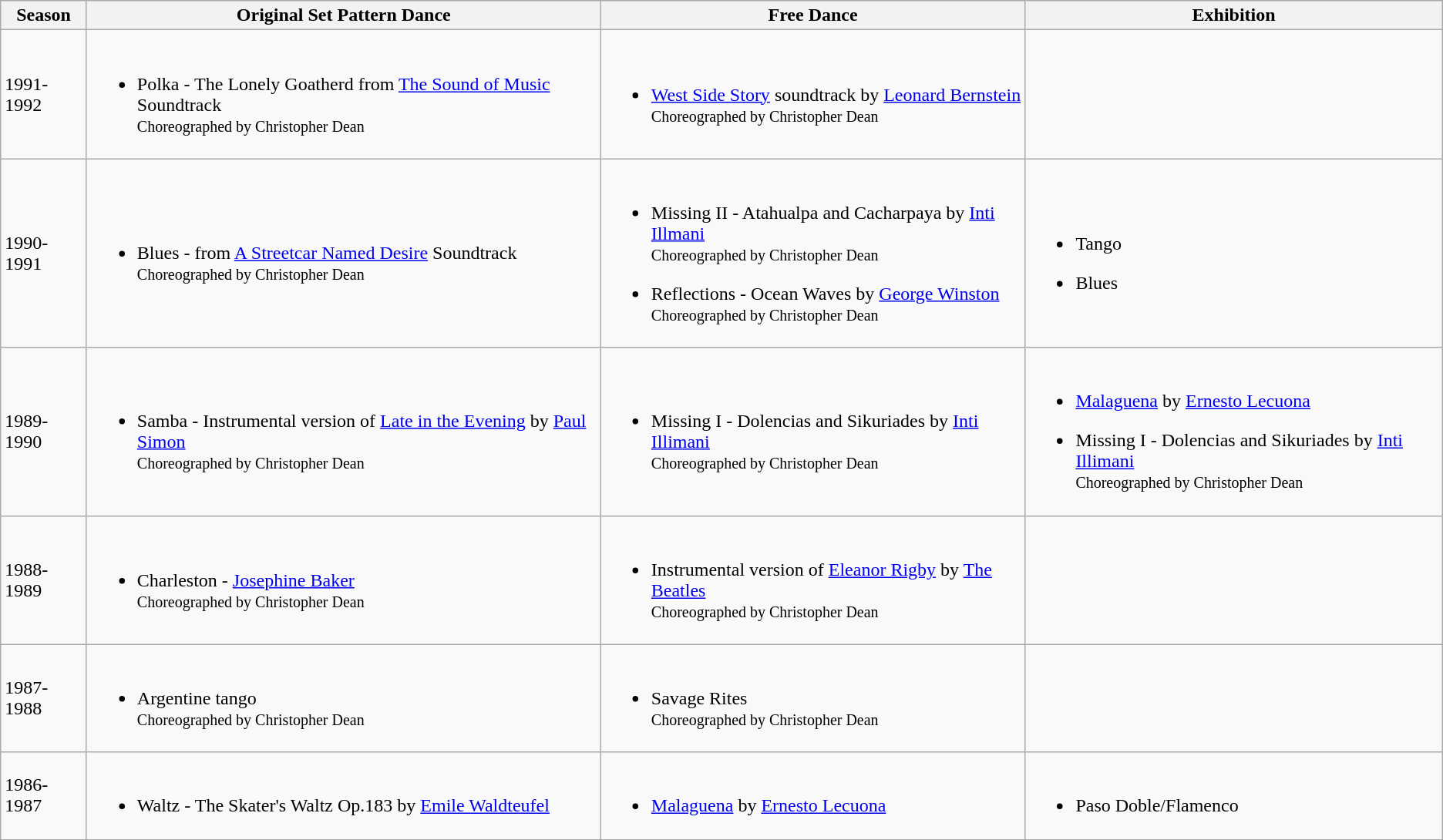<table class="wikitable">
<tr>
<th>Season</th>
<th>Original Set Pattern Dance</th>
<th>Free Dance</th>
<th>Exhibition</th>
</tr>
<tr>
<td>1991-1992</td>
<td><br><ul><li>Polka - The Lonely Goatherd from <a href='#'>The Sound of Music</a> Soundtrack <br><small>Choreographed by Christopher Dean</small></li></ul></td>
<td><br><ul><li><a href='#'>West Side Story</a> soundtrack by <a href='#'>Leonard Bernstein</a> <br><small>Choreographed by Christopher Dean</small></li></ul></td>
<td></td>
</tr>
<tr>
<td>1990-1991</td>
<td><br><ul><li>Blues - from <a href='#'>A Streetcar Named Desire</a> Soundtrack <br><small>Choreographed by Christopher Dean</small></li></ul></td>
<td><br><ul><li>Missing II - Atahualpa and Cacharpaya by <a href='#'>Inti Illmani</a> <br><small>Choreographed by Christopher Dean</small></li></ul><ul><li>Reflections - Ocean Waves by <a href='#'>George Winston</a> <br><small>Choreographed by Christopher Dean</small></li></ul></td>
<td><br><ul><li>Tango</li></ul><ul><li>Blues</li></ul></td>
</tr>
<tr>
<td>1989-1990</td>
<td><br><ul><li>Samba - Instrumental version of <a href='#'>Late in the Evening</a> by <a href='#'>Paul Simon</a> <br><small>Choreographed by Christopher Dean</small></li></ul></td>
<td><br><ul><li>Missing I - Dolencias and Sikuriades by <a href='#'>Inti Illimani</a> <br><small>Choreographed by Christopher Dean</small></li></ul></td>
<td><br><ul><li><a href='#'>Malaguena</a> by <a href='#'>Ernesto Lecuona</a></li></ul><ul><li>Missing I - Dolencias and Sikuriades by <a href='#'>Inti Illimani</a> <br><small>Choreographed by Christopher Dean</small></li></ul></td>
</tr>
<tr>
<td>1988-1989</td>
<td><br><ul><li>Charleston - <a href='#'>Josephine Baker</a> <br><small>Choreographed by Christopher Dean</small></li></ul></td>
<td><br><ul><li>Instrumental version of <a href='#'>Eleanor Rigby</a> by <a href='#'>The Beatles</a> <br><small>Choreographed by Christopher Dean</small></li></ul></td>
<td></td>
</tr>
<tr>
<td>1987-1988</td>
<td><br><ul><li>Argentine tango <br><small>Choreographed by Christopher Dean</small></li></ul></td>
<td><br><ul><li>Savage Rites <br><small>Choreographed by Christopher Dean</small></li></ul></td>
<td></td>
</tr>
<tr>
<td>1986-1987</td>
<td><br><ul><li>Waltz - The Skater's Waltz Op.183 by <a href='#'>Emile Waldteufel</a></li></ul></td>
<td><br><ul><li><a href='#'>Malaguena</a> by <a href='#'>Ernesto Lecuona</a></li></ul></td>
<td><br><ul><li>Paso Doble/Flamenco</li></ul></td>
</tr>
</table>
